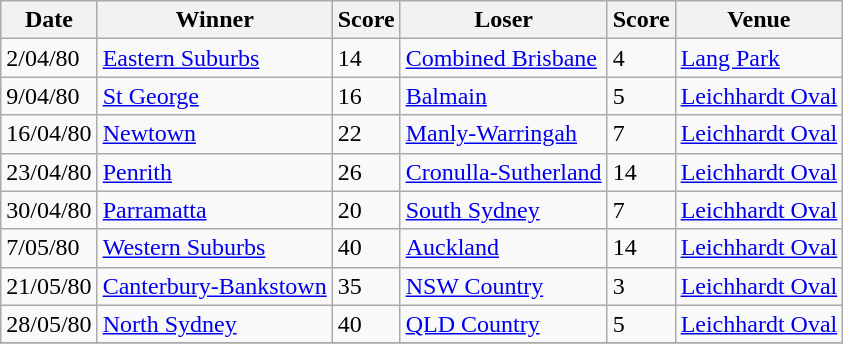<table class="wikitable">
<tr>
<th>Date</th>
<th>Winner</th>
<th>Score</th>
<th>Loser</th>
<th>Score</th>
<th>Venue</th>
</tr>
<tr>
<td>2/04/80</td>
<td> <a href='#'>Eastern Suburbs</a></td>
<td>14</td>
<td>  <a href='#'>Combined Brisbane</a></td>
<td>4</td>
<td><a href='#'>Lang Park</a></td>
</tr>
<tr>
<td>9/04/80</td>
<td> <a href='#'>St George</a></td>
<td>16</td>
<td> <a href='#'>Balmain</a></td>
<td>5</td>
<td><a href='#'>Leichhardt Oval</a></td>
</tr>
<tr>
<td>16/04/80</td>
<td> <a href='#'>Newtown</a></td>
<td>22</td>
<td> <a href='#'>Manly-Warringah</a></td>
<td>7</td>
<td><a href='#'>Leichhardt Oval</a></td>
</tr>
<tr>
<td>23/04/80</td>
<td> <a href='#'>Penrith</a></td>
<td>26</td>
<td> <a href='#'>Cronulla-Sutherland</a></td>
<td>14</td>
<td><a href='#'>Leichhardt Oval</a></td>
</tr>
<tr>
<td>30/04/80</td>
<td> <a href='#'>Parramatta</a></td>
<td>20</td>
<td> <a href='#'>South Sydney</a></td>
<td>7</td>
<td><a href='#'>Leichhardt Oval</a></td>
</tr>
<tr>
<td>7/05/80</td>
<td> <a href='#'>Western Suburbs</a></td>
<td>40</td>
<td> <a href='#'>Auckland</a></td>
<td>14</td>
<td><a href='#'>Leichhardt Oval</a></td>
</tr>
<tr>
<td>21/05/80</td>
<td> <a href='#'>Canterbury-Bankstown</a></td>
<td>35</td>
<td> <a href='#'>NSW Country</a></td>
<td>3</td>
<td><a href='#'>Leichhardt Oval</a></td>
</tr>
<tr>
<td>28/05/80</td>
<td> <a href='#'>North Sydney</a></td>
<td>40</td>
<td> <a href='#'>QLD Country</a></td>
<td>5</td>
<td><a href='#'>Leichhardt Oval</a></td>
</tr>
<tr>
</tr>
</table>
